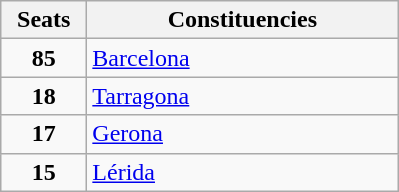<table class="wikitable" style="text-align:left;">
<tr>
<th width="50">Seats</th>
<th width="200">Constituencies</th>
</tr>
<tr>
<td align="center"><strong>85</strong></td>
<td><a href='#'>Barcelona</a></td>
</tr>
<tr>
<td align="center"><strong>18</strong></td>
<td><a href='#'>Tarragona</a></td>
</tr>
<tr>
<td align="center"><strong>17</strong></td>
<td><a href='#'>Gerona</a></td>
</tr>
<tr>
<td align="center"><strong>15</strong></td>
<td><a href='#'>Lérida</a></td>
</tr>
</table>
